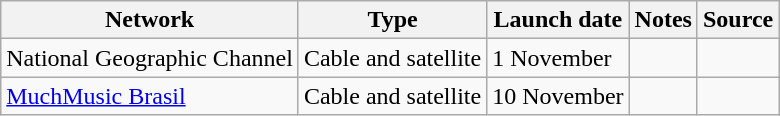<table class="wikitable sortable">
<tr>
<th>Network</th>
<th>Type</th>
<th>Launch date</th>
<th>Notes</th>
<th>Source</th>
</tr>
<tr>
<td>National Geographic Channel</td>
<td>Cable and satellite</td>
<td>1 November</td>
<td></td>
<td></td>
</tr>
<tr>
<td><a href='#'>MuchMusic Brasil</a></td>
<td>Cable and satellite</td>
<td>10 November</td>
<td></td>
<td></td>
</tr>
</table>
